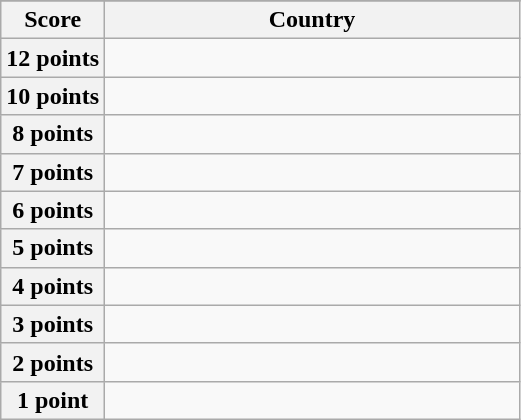<table class="wikitable">
<tr>
</tr>
<tr>
<th scope="col" width="20%">Score</th>
<th scope="col">Country</th>
</tr>
<tr>
<th scope="row">12 points</th>
<td></td>
</tr>
<tr>
<th scope="row">10 points</th>
<td></td>
</tr>
<tr>
<th scope="row">8 points</th>
<td></td>
</tr>
<tr>
<th scope="row">7 points</th>
<td></td>
</tr>
<tr>
<th scope="row">6 points</th>
<td></td>
</tr>
<tr>
<th scope="row">5 points</th>
<td></td>
</tr>
<tr>
<th scope="row">4 points</th>
<td></td>
</tr>
<tr>
<th scope="row">3 points</th>
<td></td>
</tr>
<tr>
<th scope="row">2 points</th>
<td></td>
</tr>
<tr>
<th scope="row">1 point</th>
<td></td>
</tr>
</table>
